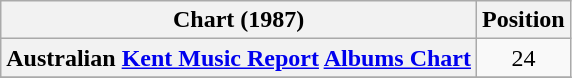<table class="wikitable plainrowheaders" style="text-align:center">
<tr>
<th>Chart (1987)</th>
<th>Position</th>
</tr>
<tr>
<th scope="row">Australian <a href='#'>Kent Music Report</a> <a href='#'>Albums Chart</a></th>
<td>24</td>
</tr>
<tr>
</tr>
</table>
